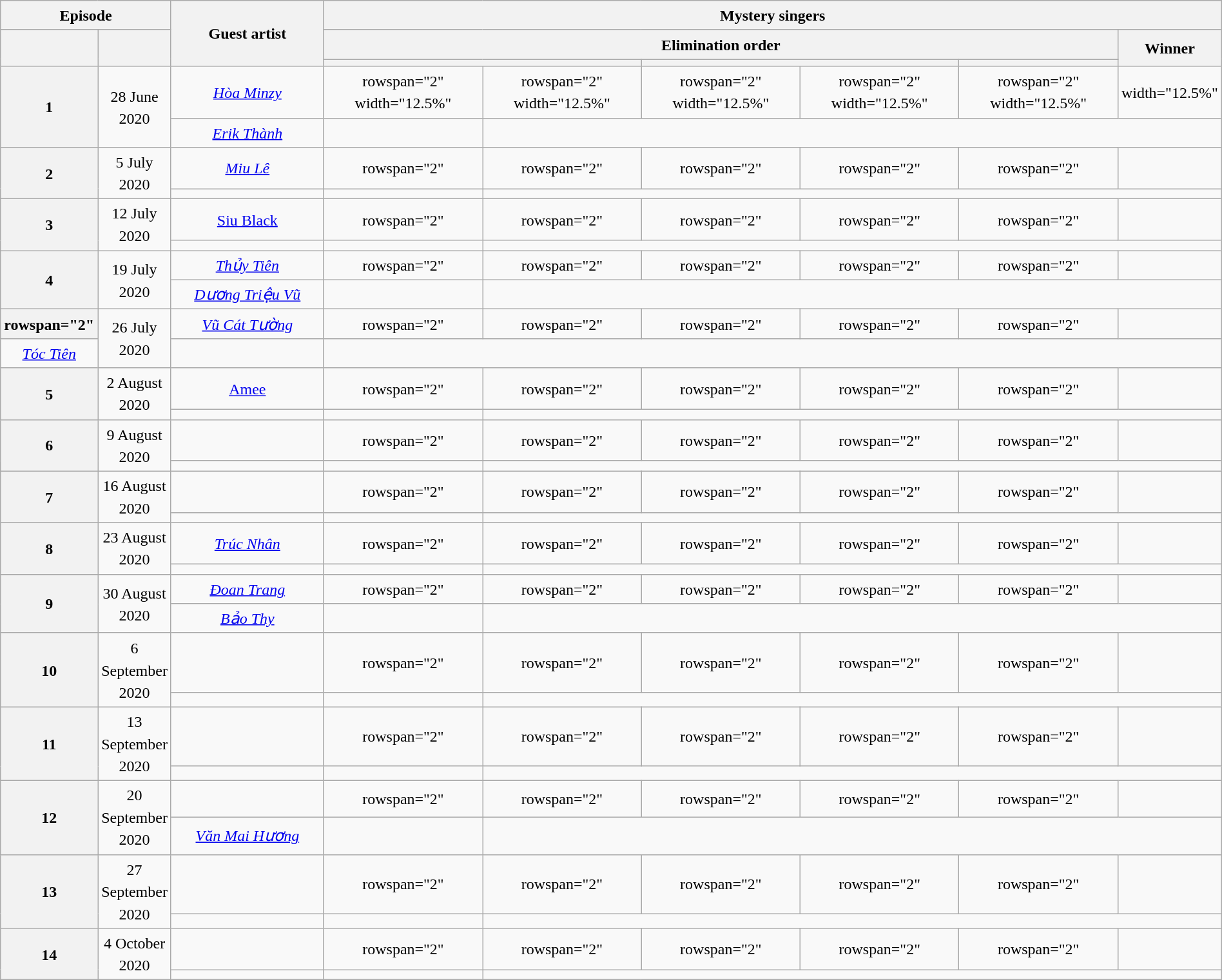<table class="wikitable plainrowheaders mw-collapsible" style="text-align:center; line-height:23px; width:100%;">
<tr>
<th colspan="2" width="1%">Episode</th>
<th rowspan="3" width="12.5%">Guest artist</th>
<th colspan="6">Mystery singers<br></th>
</tr>
<tr>
<th rowspan="2"></th>
<th rowspan="2"></th>
<th colspan="5">Elimination order</th>
<th rowspan="2">Winner</th>
</tr>
<tr>
<th colspan="2"></th>
<th colspan="2"></th>
<th></th>
</tr>
<tr>
<th rowspan="2">1</th>
<td rowspan="2">28 June 2020</td>
<td><em><a href='#'>Hòa Minzy</a></em></td>
<td>rowspan="2" width="12.5%" </td>
<td>rowspan="2" width="12.5%" </td>
<td>rowspan="2" width="12.5%" </td>
<td>rowspan="2" width="12.5%" </td>
<td>rowspan="2" width="12.5%" </td>
<td>width="12.5%" </td>
</tr>
<tr>
<td><em><a href='#'>Erik Thành</a></em></td>
<td></td>
</tr>
<tr>
<th rowspan="2">2</th>
<td rowspan="2">5 July 2020</td>
<td><em><a href='#'>Miu Lê</a></em></td>
<td>rowspan="2" </td>
<td>rowspan="2" </td>
<td>rowspan="2" </td>
<td>rowspan="2" </td>
<td>rowspan="2" </td>
<td></td>
</tr>
<tr>
<td></td>
<td></td>
</tr>
<tr>
<th rowspan="2">3</th>
<td rowspan="2">12 July 2020</td>
<td><a href='#'>Siu Black</a></td>
<td>rowspan="2" </td>
<td>rowspan="2" </td>
<td>rowspan="2" </td>
<td>rowspan="2" </td>
<td>rowspan="2" </td>
<td></td>
</tr>
<tr>
<td></td>
<td></td>
</tr>
<tr>
<th rowspan="2">4</th>
<td rowspan="2">19 July 2020</td>
<td><em><a href='#'>Thủy Tiên</a></em></td>
<td>rowspan="2" </td>
<td>rowspan="2" </td>
<td>rowspan="2" </td>
<td>rowspan="2" </td>
<td>rowspan="2" </td>
<td></td>
</tr>
<tr>
<td><em><a href='#'>Dương Triệu Vũ</a></em></td>
<td></td>
</tr>
<tr>
<th>rowspan="2" </th>
<td rowspan="2">26 July 2020</td>
<td><em><a href='#'>Vũ Cát Tường</a></em></td>
<td>rowspan="2" </td>
<td>rowspan="2" </td>
<td>rowspan="2" </td>
<td>rowspan="2" </td>
<td>rowspan="2" </td>
<td></td>
</tr>
<tr>
<td><em><a href='#'>Tóc Tiên</a></em></td>
<td></td>
</tr>
<tr>
<th rowspan="2">5</th>
<td rowspan="2">2 August 2020</td>
<td><a href='#'>Amee</a></td>
<td>rowspan="2" </td>
<td>rowspan="2" </td>
<td>rowspan="2" </td>
<td>rowspan="2" </td>
<td>rowspan="2" </td>
<td></td>
</tr>
<tr>
<td><em></em></td>
<td></td>
</tr>
<tr>
<th rowspan="2">6</th>
<td rowspan="2">9 August 2020</td>
<td><em></em></td>
<td>rowspan="2" </td>
<td>rowspan="2" </td>
<td>rowspan="2" </td>
<td>rowspan="2" </td>
<td>rowspan="2" </td>
<td></td>
</tr>
<tr>
<td></td>
<td></td>
</tr>
<tr>
<th rowspan="2">7</th>
<td rowspan="2">16 August 2020</td>
<td><em></em></td>
<td>rowspan="2" </td>
<td>rowspan="2" </td>
<td>rowspan="2" </td>
<td>rowspan="2" </td>
<td>rowspan="2" </td>
<td></td>
</tr>
<tr>
<td></td>
<td></td>
</tr>
<tr>
<th rowspan="2">8</th>
<td rowspan="2">23 August 2020</td>
<td><em><a href='#'>Trúc Nhân</a></em></td>
<td>rowspan="2" </td>
<td>rowspan="2" </td>
<td>rowspan="2" </td>
<td>rowspan="2" </td>
<td>rowspan="2" </td>
<td></td>
</tr>
<tr>
<td><em></em></td>
<td></td>
</tr>
<tr>
<th rowspan="2">9</th>
<td rowspan="2">30 August 2020</td>
<td><em><a href='#'>Đoan Trang</a></em></td>
<td>rowspan="2" </td>
<td>rowspan="2" </td>
<td>rowspan="2" </td>
<td>rowspan="2" </td>
<td>rowspan="2" </td>
<td></td>
</tr>
<tr>
<td><em><a href='#'>Bảo Thy</a></em></td>
<td></td>
</tr>
<tr>
<th rowspan="2">10</th>
<td rowspan="2">6 September 2020</td>
<td><em></em></td>
<td>rowspan="2" </td>
<td>rowspan="2" </td>
<td>rowspan="2" </td>
<td>rowspan="2" </td>
<td>rowspan="2" </td>
<td></td>
</tr>
<tr>
<td></td>
<td></td>
</tr>
<tr>
<th rowspan="2">11</th>
<td rowspan="2">13 September 2020</td>
<td><em></em></td>
<td>rowspan="2" </td>
<td>rowspan="2" </td>
<td>rowspan="2" </td>
<td>rowspan="2" </td>
<td>rowspan="2" </td>
<td></td>
</tr>
<tr>
<td><em></em></td>
<td></td>
</tr>
<tr>
<th rowspan="2">12</th>
<td rowspan="2">20 September 2020</td>
<td></td>
<td>rowspan="2" </td>
<td>rowspan="2" </td>
<td>rowspan="2" </td>
<td>rowspan="2" </td>
<td>rowspan="2" </td>
<td></td>
</tr>
<tr>
<td><em><a href='#'>Văn Mai Hương</a></em></td>
<td></td>
</tr>
<tr>
<th rowspan="2">13</th>
<td rowspan="2">27 September 2020</td>
<td><em></em></td>
<td>rowspan="2" </td>
<td>rowspan="2" </td>
<td>rowspan="2" </td>
<td>rowspan="2" </td>
<td>rowspan="2" </td>
<td></td>
</tr>
<tr>
<td><em></em></td>
<td></td>
</tr>
<tr>
<th rowspan="2">14</th>
<td rowspan="2">4 October 2020</td>
<td><em></em></td>
<td>rowspan="2" </td>
<td>rowspan="2" </td>
<td>rowspan="2" </td>
<td>rowspan="2" </td>
<td>rowspan="2" </td>
<td></td>
</tr>
<tr>
<td></td>
<td></td>
</tr>
</table>
